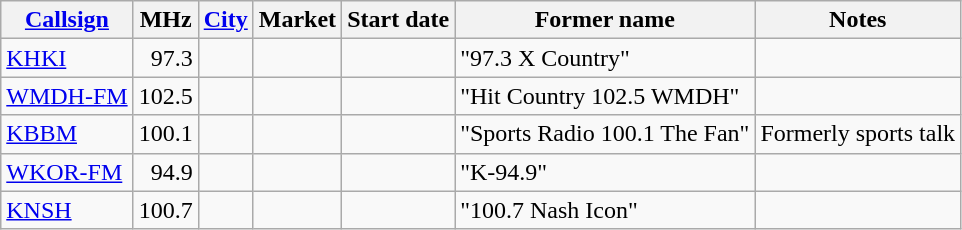<table class="wikitable sortable">
<tr>
<th><a href='#'>Callsign</a></th>
<th>MHz</th>
<th><a href='#'>City</a></th>
<th>Market</th>
<th>Start date</th>
<th>Former name</th>
<th class="unsorted">Notes</th>
</tr>
<tr>
<td><a href='#'>KHKI</a></td>
<td align=right>97.3</td>
<td></td>
<td></td>
<td></td>
<td>"97.3 X Country"</td>
<td></td>
</tr>
<tr>
<td><a href='#'>WMDH-FM</a></td>
<td align=right>102.5</td>
<td></td>
<td></td>
<td></td>
<td>"Hit Country 102.5 WMDH"</td>
<td></td>
</tr>
<tr>
<td><a href='#'>KBBM</a></td>
<td align=right>100.1</td>
<td></td>
<td></td>
<td></td>
<td>"Sports Radio 100.1 The Fan"</td>
<td>Formerly sports talk</td>
</tr>
<tr>
<td><a href='#'>WKOR-FM</a></td>
<td align=right>94.9</td>
<td></td>
<td></td>
<td></td>
<td>"K-94.9"</td>
<td></td>
</tr>
<tr>
<td><a href='#'>KNSH</a></td>
<td align=right>100.7</td>
<td></td>
<td></td>
<td></td>
<td>"100.7 Nash Icon"</td>
<td></td>
</tr>
</table>
